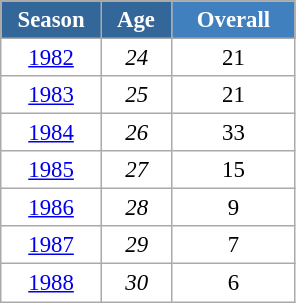<table class="wikitable" style="font-size:95%; text-align:center; border:grey solid 1px; border-collapse:collapse; background:#ffffff;">
<tr>
<th style="background-color:#369; color:white; width:60px;"> Season </th>
<th style="background-color:#369; color:white; width:40px;"> Age </th>
<th style="background-color:#4180be; color:white; width:75px;">Overall</th>
</tr>
<tr>
<td><a href='#'>1982</a></td>
<td><em>24</em></td>
<td>21</td>
</tr>
<tr>
<td><a href='#'>1983</a></td>
<td><em>25</em></td>
<td>21</td>
</tr>
<tr>
<td><a href='#'>1984</a></td>
<td><em>26</em></td>
<td>33</td>
</tr>
<tr>
<td><a href='#'>1985</a></td>
<td><em>27</em></td>
<td>15</td>
</tr>
<tr>
<td><a href='#'>1986</a></td>
<td><em>28</em></td>
<td>9</td>
</tr>
<tr>
<td><a href='#'>1987</a></td>
<td><em>29</em></td>
<td>7</td>
</tr>
<tr>
<td><a href='#'>1988</a></td>
<td><em>30</em></td>
<td>6</td>
</tr>
</table>
